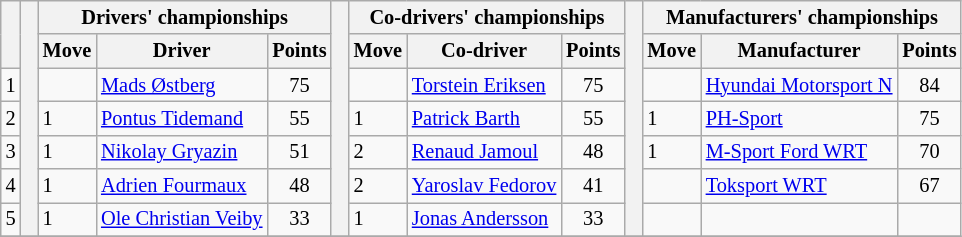<table class="wikitable" style="font-size:85%;">
<tr>
<th rowspan="2"></th>
<th rowspan="7" style="width:5px;"></th>
<th colspan="3">Drivers' championships</th>
<th rowspan="7" style="width:5px;"></th>
<th colspan="3">Co-drivers' championships</th>
<th rowspan="7" style="width:5px;"></th>
<th colspan="3">Manufacturers' championships</th>
</tr>
<tr>
<th>Move</th>
<th>Driver</th>
<th>Points</th>
<th>Move</th>
<th>Co-driver</th>
<th>Points</th>
<th>Move</th>
<th>Manufacturer</th>
<th>Points</th>
</tr>
<tr>
<td align="center">1</td>
<td></td>
<td><a href='#'>Mads Østberg</a></td>
<td align="center">75</td>
<td></td>
<td><a href='#'>Torstein Eriksen</a></td>
<td align="center">75</td>
<td></td>
<td nowrap><a href='#'>Hyundai Motorsport N</a></td>
<td align="center">84</td>
</tr>
<tr>
<td align="center">2</td>
<td> 1</td>
<td><a href='#'>Pontus Tidemand</a></td>
<td align="center">55</td>
<td> 1</td>
<td><a href='#'>Patrick Barth</a></td>
<td align="center">55</td>
<td> 1</td>
<td><a href='#'>PH-Sport</a></td>
<td align="center">75</td>
</tr>
<tr>
<td align="center">3</td>
<td> 1</td>
<td><a href='#'>Nikolay Gryazin</a></td>
<td align="center">51</td>
<td> 2</td>
<td><a href='#'>Renaud Jamoul</a></td>
<td align="center">48</td>
<td> 1</td>
<td><a href='#'>M-Sport Ford WRT</a></td>
<td align="center">70</td>
</tr>
<tr>
<td align="center">4</td>
<td> 1</td>
<td><a href='#'>Adrien Fourmaux</a></td>
<td align="center">48</td>
<td> 2</td>
<td><a href='#'>Yaroslav Fedorov</a></td>
<td align="center">41</td>
<td></td>
<td><a href='#'>Toksport WRT</a></td>
<td align="center">67</td>
</tr>
<tr>
<td align="center">5</td>
<td> 1</td>
<td nowrap><a href='#'>Ole Christian Veiby</a></td>
<td align="center">33</td>
<td> 1</td>
<td nowrap><a href='#'>Jonas Andersson</a></td>
<td align="center">33</td>
<td></td>
<td></td>
<td></td>
</tr>
<tr>
</tr>
</table>
